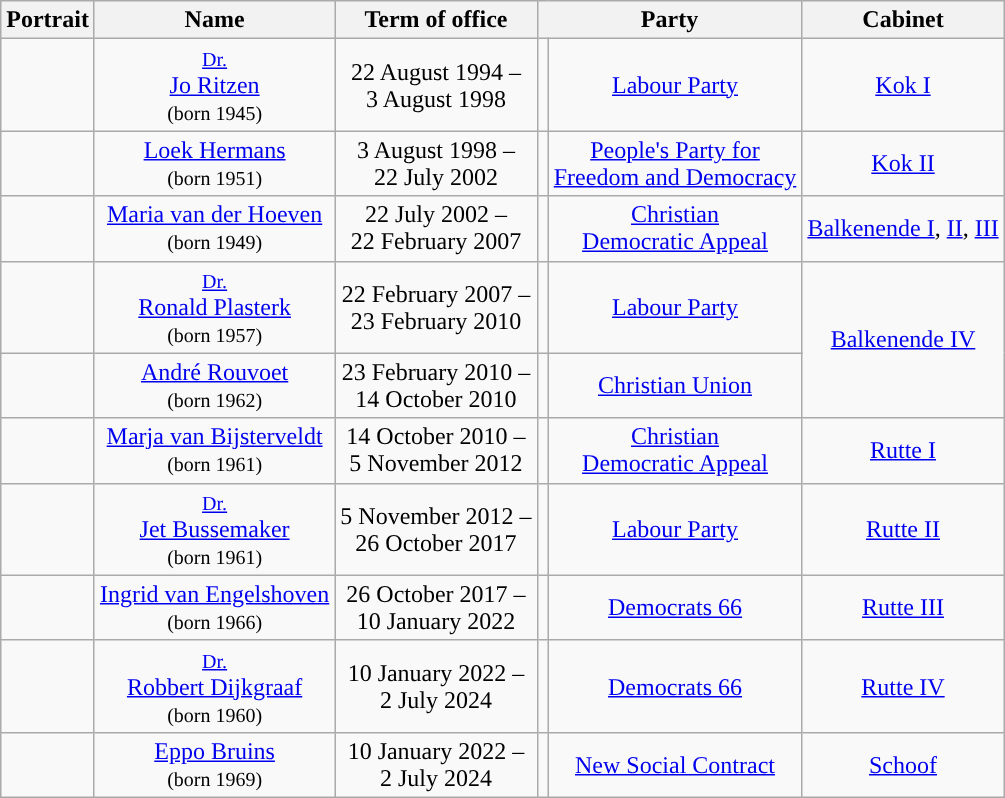<table class="wikitable" style="text-align:center">
<tr>
<th>Portrait</th>
<th>Name <br> </th>
<th>Term of office</th>
<th colspan=2>Party</th>
<th>Cabinet</th>
</tr>
<tr>
<td></td>
<td><small><a href='#'>Dr.</a></small> <br> <a href='#'>Jo Ritzen</a> <br> <small>(born 1945)</small></td>
<td>22 August 1994 – <br> 3 August 1998</td>
<td style="background:"></td>
<td><a href='#'>Labour Party</a></td>
<td><a href='#'>Kok I</a> <br></td>
</tr>
<tr>
<td></td>
<td><a href='#'>Loek Hermans</a> <br> <small>(born 1951)</small></td>
<td>3 August 1998 – <br> 22 July 2002</td>
<td style="background:"></td>
<td><a href='#'>People's Party for <br> Freedom and Democracy</a></td>
<td><a href='#'>Kok II</a> <br></td>
</tr>
<tr>
<td></td>
<td><a href='#'>Maria van der Hoeven</a> <br> <small>(born 1949)</small></td>
<td>22 July 2002 – <br> 22 February 2007</td>
<td style="background:"></td>
<td><a href='#'>Christian <br> Democratic Appeal</a></td>
<td><a href='#'>Balkenende I</a>, <a href='#'>II</a>, <a href='#'>III</a> <br></td>
</tr>
<tr>
<td></td>
<td><small><a href='#'>Dr.</a></small> <br> <a href='#'>Ronald Plasterk</a> <br> <small>(born 1957)</small></td>
<td>22 February 2007 – <br> 23 February 2010 <br> </td>
<td style="background:"></td>
<td><a href='#'>Labour Party</a></td>
<td rowspan=2><a href='#'>Balkenende IV</a> <br></td>
</tr>
<tr>
<td></td>
<td><a href='#'>André Rouvoet</a> <br> <small>(born 1962)</small> <br> <small></small></td>
<td>23 February 2010 – <br> 14 October 2010 <br> </td>
<td style="background:"></td>
<td><a href='#'>Christian Union</a></td>
</tr>
<tr>
<td></td>
<td><a href='#'>Marja van Bijsterveldt</a> <br> <small>(born 1961)</small></td>
<td>14 October 2010 – <br> 5 November 2012</td>
<td style="background:"></td>
<td><a href='#'>Christian <br> Democratic Appeal</a></td>
<td><a href='#'>Rutte I</a> <br></td>
</tr>
<tr>
<td></td>
<td><small><a href='#'>Dr.</a></small> <br> <a href='#'>Jet Bussemaker</a> <br> <small>(born 1961)</small></td>
<td>5 November 2012 – <br> 26 October 2017</td>
<td style="background:"></td>
<td><a href='#'>Labour Party</a></td>
<td><a href='#'>Rutte II</a> <br></td>
</tr>
<tr>
<td></td>
<td><a href='#'>Ingrid van Engelshoven</a> <br> <small>(born 1966)</small></td>
<td>26 October 2017 – <br> 10 January 2022</td>
<td style="background:"></td>
<td><a href='#'>Democrats 66</a></td>
<td><a href='#'>Rutte III</a> <br></td>
</tr>
<tr>
<td></td>
<td><small><a href='#'>Dr.</a></small> <br> <a href='#'>Robbert Dijkgraaf</a> <br> <small>(born 1960)</small></td>
<td>10 January 2022 – <br> 2 July 2024</td>
<td style="background:"></td>
<td><a href='#'>Democrats 66</a></td>
<td><a href='#'>Rutte IV</a> <br></td>
</tr>
<tr>
<td></td>
<td><a href='#'>Eppo Bruins</a> <br> <small>(born 1969)</small></td>
<td>10 January 2022 – <br> 2 July 2024</td>
<td style="background:"></td>
<td><a href='#'>New Social Contract</a></td>
<td><a href='#'>Schoof</a> <br></td>
</tr>
</table>
